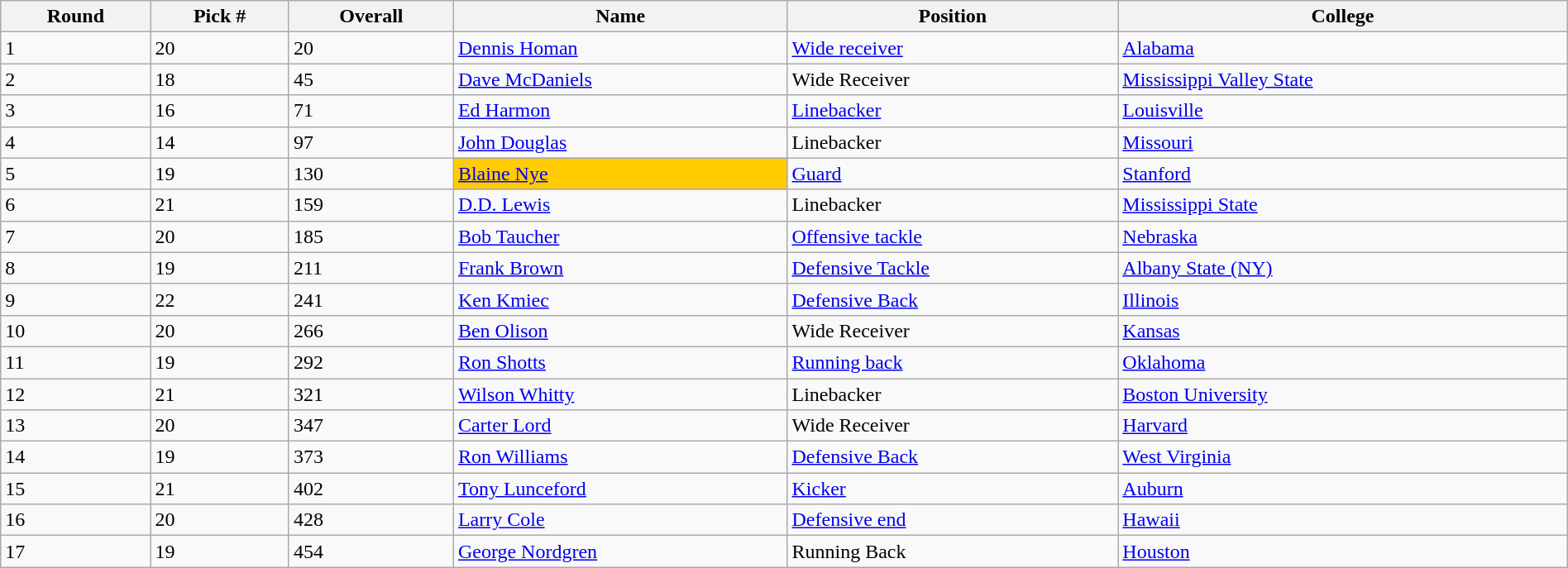<table class="wikitable sortable sortable" style="width: 100%">
<tr>
<th>Round</th>
<th>Pick #</th>
<th>Overall</th>
<th>Name</th>
<th>Position</th>
<th>College</th>
</tr>
<tr>
<td>1</td>
<td>20</td>
<td>20</td>
<td><a href='#'>Dennis Homan</a></td>
<td><a href='#'>Wide receiver</a></td>
<td><a href='#'>Alabama</a></td>
</tr>
<tr>
<td>2</td>
<td>18</td>
<td>45</td>
<td><a href='#'>Dave McDaniels</a></td>
<td>Wide Receiver</td>
<td><a href='#'>Mississippi Valley State</a></td>
</tr>
<tr>
<td>3</td>
<td>16</td>
<td>71</td>
<td><a href='#'>Ed Harmon</a></td>
<td><a href='#'>Linebacker</a></td>
<td><a href='#'>Louisville</a></td>
</tr>
<tr>
<td>4</td>
<td>14</td>
<td>97</td>
<td><a href='#'>John Douglas</a></td>
<td>Linebacker</td>
<td><a href='#'>Missouri</a></td>
</tr>
<tr>
<td>5</td>
<td>19</td>
<td>130</td>
<td bgcolor=#FFCC00><a href='#'>Blaine Nye</a></td>
<td><a href='#'>Guard</a></td>
<td><a href='#'>Stanford</a></td>
</tr>
<tr>
<td>6</td>
<td>21</td>
<td>159</td>
<td><a href='#'>D.D. Lewis</a></td>
<td>Linebacker</td>
<td><a href='#'>Mississippi State</a></td>
</tr>
<tr>
<td>7</td>
<td>20</td>
<td>185</td>
<td><a href='#'>Bob Taucher</a></td>
<td><a href='#'>Offensive tackle</a></td>
<td><a href='#'>Nebraska</a></td>
</tr>
<tr>
<td>8</td>
<td>19</td>
<td>211</td>
<td><a href='#'>Frank Brown</a></td>
<td><a href='#'>Defensive Tackle</a></td>
<td><a href='#'>Albany State (NY)</a></td>
</tr>
<tr>
<td>9</td>
<td>22</td>
<td>241</td>
<td><a href='#'>Ken Kmiec</a></td>
<td><a href='#'>Defensive Back</a></td>
<td><a href='#'>Illinois</a></td>
</tr>
<tr>
<td>10</td>
<td>20</td>
<td>266</td>
<td><a href='#'>Ben Olison</a></td>
<td>Wide Receiver</td>
<td><a href='#'>Kansas</a></td>
</tr>
<tr>
<td>11</td>
<td>19</td>
<td>292</td>
<td><a href='#'>Ron Shotts</a></td>
<td><a href='#'>Running back</a></td>
<td><a href='#'>Oklahoma</a></td>
</tr>
<tr>
<td>12</td>
<td>21</td>
<td>321</td>
<td><a href='#'>Wilson Whitty</a></td>
<td>Linebacker</td>
<td><a href='#'>Boston University</a></td>
</tr>
<tr>
<td>13</td>
<td>20</td>
<td>347</td>
<td><a href='#'>Carter Lord</a></td>
<td>Wide Receiver</td>
<td><a href='#'>Harvard</a></td>
</tr>
<tr>
<td>14</td>
<td>19</td>
<td>373</td>
<td><a href='#'>Ron Williams</a></td>
<td><a href='#'>Defensive Back</a></td>
<td><a href='#'>West Virginia</a></td>
</tr>
<tr>
<td>15</td>
<td>21</td>
<td>402</td>
<td><a href='#'>Tony Lunceford</a></td>
<td><a href='#'>Kicker</a></td>
<td><a href='#'>Auburn</a></td>
</tr>
<tr>
<td>16</td>
<td>20</td>
<td>428</td>
<td><a href='#'>Larry Cole</a></td>
<td><a href='#'>Defensive end</a></td>
<td><a href='#'>Hawaii</a></td>
</tr>
<tr>
<td>17</td>
<td>19</td>
<td>454</td>
<td><a href='#'>George Nordgren</a></td>
<td>Running Back</td>
<td><a href='#'>Houston</a></td>
</tr>
</table>
